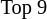<table class="toccolours" style="font-size: 85%; white-space: nowrap">
<tr>
<td></td>
<td>Top 9</td>
</tr>
</table>
